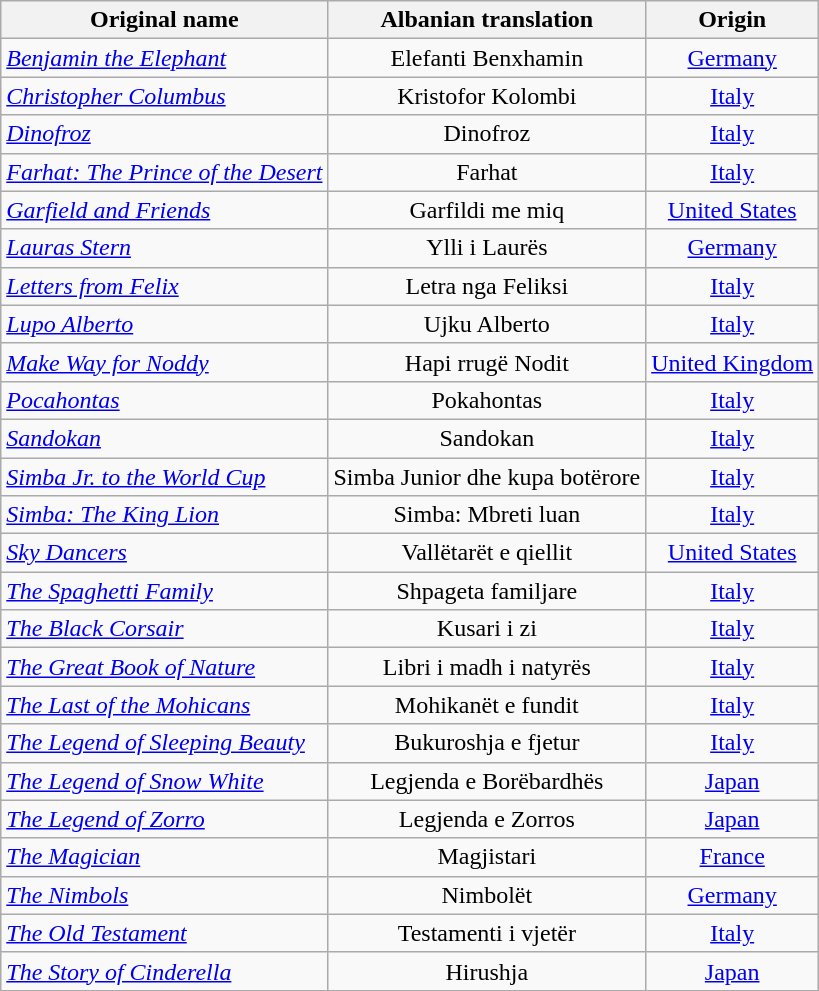<table class="wikitable">
<tr>
<th>Original name</th>
<th>Albanian translation</th>
<th>Origin</th>
</tr>
<tr>
<td><em><a href='#'>Benjamin the Elephant</a></em></td>
<td align=center>Elefanti Benxhamin</td>
<td align=center><a href='#'>Germany</a></td>
</tr>
<tr>
<td><em><a href='#'>Christopher Columbus</a></em></td>
<td align=center>Kristofor Kolombi</td>
<td align=center><a href='#'>Italy</a></td>
</tr>
<tr>
<td><em><a href='#'>Dinofroz</a></em></td>
<td align=center>Dinofroz</td>
<td align=center><a href='#'>Italy</a></td>
</tr>
<tr>
<td><em><a href='#'>Farhat: The Prince of the Desert</a></em></td>
<td align=center>Farhat</td>
<td align=center><a href='#'>Italy</a></td>
</tr>
<tr>
<td><em><a href='#'>Garfield and Friends</a></em></td>
<td align=center>Garfildi me miq</td>
<td align=center><a href='#'>United States</a></td>
</tr>
<tr>
<td><em><a href='#'>Lauras Stern</a></em></td>
<td align=center>Ylli i Laurës</td>
<td align=center><a href='#'>Germany</a></td>
</tr>
<tr>
<td><em><a href='#'>Letters from Felix</a></em></td>
<td align=center>Letra nga Feliksi</td>
<td align=center><a href='#'>Italy</a></td>
</tr>
<tr>
<td><em><a href='#'>Lupo Alberto</a></em></td>
<td align=center>Ujku Alberto</td>
<td align=center><a href='#'>Italy</a></td>
</tr>
<tr>
<td><em><a href='#'>Make Way for Noddy</a></em></td>
<td align=center>Hapi rrugë Nodit</td>
<td align=center><a href='#'>United Kingdom</a></td>
</tr>
<tr>
<td><em><a href='#'>Pocahontas</a></em></td>
<td align=center>Pokahontas</td>
<td align=center><a href='#'>Italy</a></td>
</tr>
<tr>
<td><em><a href='#'>Sandokan</a></em></td>
<td align=center>Sandokan</td>
<td align=center><a href='#'>Italy</a></td>
</tr>
<tr>
<td><em><a href='#'>Simba Jr. to the World Cup</a></em></td>
<td align=center>Simba Junior dhe kupa botërore</td>
<td align=center><a href='#'>Italy</a></td>
</tr>
<tr>
<td><em><a href='#'>Simba: The King Lion</a></em></td>
<td align=center>Simba: Mbreti luan</td>
<td align=center><a href='#'>Italy</a></td>
</tr>
<tr>
<td><em><a href='#'>Sky Dancers</a></em></td>
<td align=center>Vallëtarët e qiellit</td>
<td align=center><a href='#'>United States</a></td>
</tr>
<tr>
<td><em><a href='#'>The Spaghetti Family</a></em></td>
<td align=center>Shpageta familjare</td>
<td align=center><a href='#'>Italy</a></td>
</tr>
<tr>
<td><em><a href='#'>The Black Corsair</a></em></td>
<td align=center>Kusari i zi</td>
<td align=center><a href='#'>Italy</a></td>
</tr>
<tr>
<td><em><a href='#'>The Great Book of Nature</a></em></td>
<td align=center>Libri i madh i natyrës</td>
<td align=center><a href='#'>Italy</a></td>
</tr>
<tr>
<td><em><a href='#'>The Last of the Mohicans</a></em></td>
<td align=center>Mohikanët e fundit</td>
<td align=center><a href='#'>Italy</a></td>
</tr>
<tr>
<td><em><a href='#'>The Legend of Sleeping Beauty</a></em></td>
<td align=center>Bukuroshja e fjetur</td>
<td align=center><a href='#'>Italy</a></td>
</tr>
<tr>
<td><em><a href='#'>The Legend of Snow White</a></em></td>
<td align=center>Legjenda e Borëbardhës</td>
<td align=center><a href='#'>Japan</a></td>
</tr>
<tr>
<td><em><a href='#'>The Legend of Zorro</a></em></td>
<td align=center>Legjenda e Zorros</td>
<td align=center><a href='#'>Japan</a></td>
</tr>
<tr>
<td><em><a href='#'>The Magician</a></em></td>
<td align=center>Magjistari</td>
<td align=center><a href='#'>France</a></td>
</tr>
<tr>
<td><em><a href='#'>The Nimbols</a></em></td>
<td align=center>Nimbolët</td>
<td align=center><a href='#'>Germany</a></td>
</tr>
<tr>
<td><em><a href='#'>The Old Testament</a></em></td>
<td align=center>Testamenti i vjetër</td>
<td align=center><a href='#'>Italy</a></td>
</tr>
<tr>
<td><em><a href='#'>The Story of Cinderella</a></em></td>
<td align=center>Hirushja</td>
<td align=center><a href='#'>Japan</a></td>
</tr>
</table>
